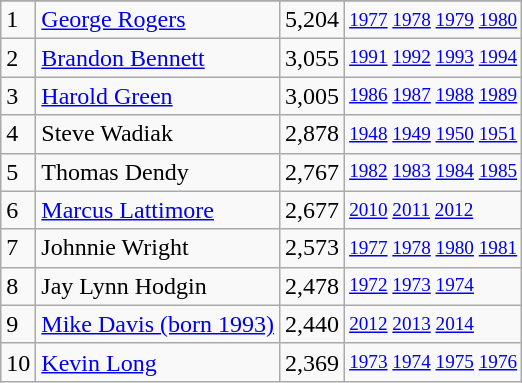<table class="wikitable">
<tr>
</tr>
<tr>
<td>1</td>
<td><a href='#'>George Rogers</a></td>
<td>5,204</td>
<td style="font-size:80%;"><a href='#'>1977</a> <a href='#'>1978</a> <a href='#'>1979</a> <a href='#'>1980</a></td>
</tr>
<tr>
<td>2</td>
<td><a href='#'>Brandon Bennett</a></td>
<td>3,055</td>
<td style="font-size:80%;"><a href='#'>1991</a> <a href='#'>1992</a> <a href='#'>1993</a> <a href='#'>1994</a></td>
</tr>
<tr>
<td>3</td>
<td><a href='#'>Harold Green</a></td>
<td>3,005</td>
<td style="font-size:80%;"><a href='#'>1986</a> <a href='#'>1987</a> <a href='#'>1988</a> <a href='#'>1989</a></td>
</tr>
<tr>
<td>4</td>
<td>Steve Wadiak</td>
<td>2,878</td>
<td style="font-size:80%;"><a href='#'>1948</a> <a href='#'>1949</a> <a href='#'>1950</a> <a href='#'>1951</a></td>
</tr>
<tr>
<td>5</td>
<td>Thomas Dendy</td>
<td>2,767</td>
<td style="font-size:80%;"><a href='#'>1982</a> <a href='#'>1983</a> <a href='#'>1984</a> <a href='#'>1985</a></td>
</tr>
<tr>
<td>6</td>
<td><a href='#'>Marcus Lattimore</a></td>
<td>2,677</td>
<td style="font-size:80%;"><a href='#'>2010</a> <a href='#'>2011</a> <a href='#'>2012</a></td>
</tr>
<tr>
<td>7</td>
<td>Johnnie Wright</td>
<td>2,573</td>
<td style="font-size:80%;"><a href='#'>1977</a> <a href='#'>1978</a> <a href='#'>1980</a> <a href='#'>1981</a></td>
</tr>
<tr>
<td>8</td>
<td>Jay Lynn Hodgin</td>
<td>2,478</td>
<td style="font-size:80%;"><a href='#'>1972</a> <a href='#'>1973</a> <a href='#'>1974</a></td>
</tr>
<tr>
<td>9</td>
<td><a href='#'>Mike Davis (born 1993)</a></td>
<td>2,440</td>
<td style="font-size:80%;"><a href='#'>2012</a> <a href='#'>2013</a> <a href='#'>2014</a></td>
</tr>
<tr>
<td>10</td>
<td><a href='#'>Kevin Long</a></td>
<td>2,369</td>
<td style="font-size:80%;"><a href='#'>1973</a> <a href='#'>1974</a> <a href='#'>1975</a> <a href='#'>1976</a></td>
</tr>
</table>
